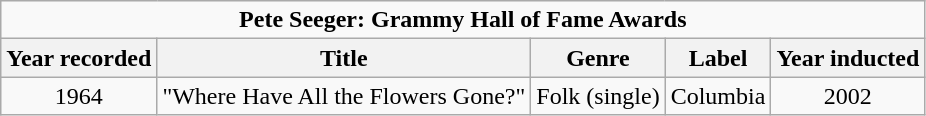<table class=wikitable>
<tr>
<td colspan="6" style="text-align:center;"><strong>Pete Seeger: Grammy Hall of Fame Awards</strong></td>
</tr>
<tr>
<th>Year recorded</th>
<th>Title</th>
<th>Genre</th>
<th>Label</th>
<th>Year inducted</th>
</tr>
<tr align=center>
<td>1964</td>
<td>"Where Have All the Flowers Gone?"</td>
<td>Folk (single)</td>
<td>Columbia</td>
<td>2002</td>
</tr>
</table>
